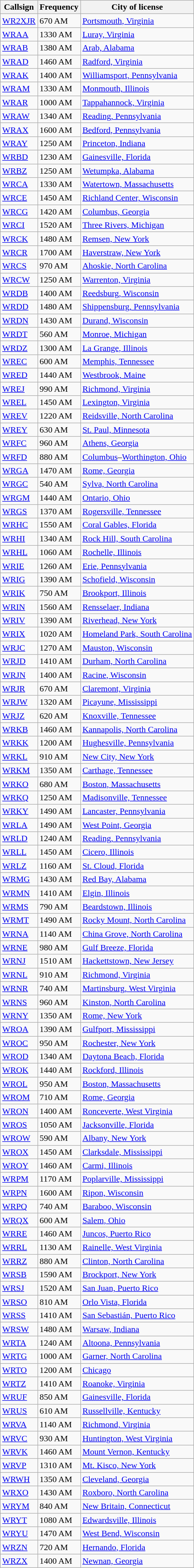<table class="wikitable sortable">
<tr>
<th>Callsign</th>
<th>Frequency</th>
<th>City of license</th>
</tr>
<tr>
<td><a href='#'>WR2XJR</a></td>
<td>670 AM</td>
<td><a href='#'>Portsmouth, Virginia</a></td>
</tr>
<tr>
<td><a href='#'>WRAA</a></td>
<td>1330 AM</td>
<td><a href='#'>Luray, Virginia</a></td>
</tr>
<tr>
<td><a href='#'>WRAB</a></td>
<td>1380 AM</td>
<td><a href='#'>Arab, Alabama</a></td>
</tr>
<tr>
<td><a href='#'>WRAD</a></td>
<td>1460 AM</td>
<td><a href='#'>Radford, Virginia</a></td>
</tr>
<tr>
<td><a href='#'>WRAK</a></td>
<td>1400 AM</td>
<td><a href='#'>Williamsport, Pennsylvania</a></td>
</tr>
<tr>
<td><a href='#'>WRAM</a></td>
<td>1330 AM</td>
<td><a href='#'>Monmouth, Illinois</a></td>
</tr>
<tr>
<td><a href='#'>WRAR</a></td>
<td>1000 AM</td>
<td><a href='#'>Tappahannock, Virginia</a></td>
</tr>
<tr>
<td><a href='#'>WRAW</a></td>
<td>1340 AM</td>
<td><a href='#'>Reading, Pennsylvania</a></td>
</tr>
<tr>
<td><a href='#'>WRAX</a></td>
<td>1600 AM</td>
<td><a href='#'>Bedford, Pennsylvania</a></td>
</tr>
<tr>
<td><a href='#'>WRAY</a></td>
<td>1250 AM</td>
<td><a href='#'>Princeton, Indiana</a></td>
</tr>
<tr>
<td><a href='#'>WRBD</a></td>
<td>1230 AM</td>
<td><a href='#'>Gainesville, Florida</a></td>
</tr>
<tr>
<td><a href='#'>WRBZ</a></td>
<td>1250 AM</td>
<td><a href='#'>Wetumpka, Alabama</a></td>
</tr>
<tr>
<td><a href='#'>WRCA</a></td>
<td>1330 AM</td>
<td><a href='#'>Watertown, Massachusetts</a></td>
</tr>
<tr>
<td><a href='#'>WRCE</a></td>
<td>1450 AM</td>
<td><a href='#'>Richland Center, Wisconsin</a></td>
</tr>
<tr>
<td><a href='#'>WRCG</a></td>
<td>1420 AM</td>
<td><a href='#'>Columbus, Georgia</a></td>
</tr>
<tr>
<td><a href='#'>WRCI</a></td>
<td>1520 AM</td>
<td><a href='#'>Three Rivers, Michigan</a></td>
</tr>
<tr>
<td><a href='#'>WRCK</a></td>
<td>1480 AM</td>
<td><a href='#'>Remsen, New York</a></td>
</tr>
<tr>
<td><a href='#'>WRCR</a></td>
<td>1700 AM</td>
<td><a href='#'>Haverstraw, New York</a></td>
</tr>
<tr>
<td><a href='#'>WRCS</a></td>
<td>970 AM</td>
<td><a href='#'>Ahoskie, North Carolina</a></td>
</tr>
<tr>
<td><a href='#'>WRCW</a></td>
<td>1250 AM</td>
<td><a href='#'>Warrenton, Virginia</a></td>
</tr>
<tr>
<td><a href='#'>WRDB</a></td>
<td>1400 AM</td>
<td><a href='#'>Reedsburg, Wisconsin</a></td>
</tr>
<tr>
<td><a href='#'>WRDD</a></td>
<td>1480 AM</td>
<td><a href='#'>Shippensburg, Pennsylvania</a></td>
</tr>
<tr>
<td><a href='#'>WRDN</a></td>
<td>1430 AM</td>
<td><a href='#'>Durand, Wisconsin</a></td>
</tr>
<tr>
<td><a href='#'>WRDT</a></td>
<td>560 AM</td>
<td><a href='#'>Monroe, Michigan</a></td>
</tr>
<tr>
<td><a href='#'>WRDZ</a></td>
<td>1300 AM</td>
<td><a href='#'>La Grange, Illinois</a></td>
</tr>
<tr>
<td><a href='#'>WREC</a></td>
<td>600 AM</td>
<td><a href='#'>Memphis, Tennessee</a></td>
</tr>
<tr>
<td><a href='#'>WRED</a></td>
<td>1440 AM</td>
<td><a href='#'>Westbrook, Maine</a></td>
</tr>
<tr>
<td><a href='#'>WREJ</a></td>
<td>990 AM</td>
<td><a href='#'>Richmond, Virginia</a></td>
</tr>
<tr>
<td><a href='#'>WREL</a></td>
<td>1450 AM</td>
<td><a href='#'>Lexington, Virginia</a></td>
</tr>
<tr>
<td><a href='#'>WREV</a></td>
<td>1220 AM</td>
<td><a href='#'>Reidsville, North Carolina</a></td>
</tr>
<tr>
<td><a href='#'>WREY</a></td>
<td>630 AM</td>
<td><a href='#'>St. Paul, Minnesota</a></td>
</tr>
<tr>
<td><a href='#'>WRFC</a></td>
<td>960 AM</td>
<td><a href='#'>Athens, Georgia</a></td>
</tr>
<tr>
<td><a href='#'>WRFD</a></td>
<td>880 AM</td>
<td><a href='#'>Columbus</a>–<a href='#'>Worthington, Ohio</a></td>
</tr>
<tr>
<td><a href='#'>WRGA</a></td>
<td>1470 AM</td>
<td><a href='#'>Rome, Georgia</a></td>
</tr>
<tr>
<td><a href='#'>WRGC</a></td>
<td>540 AM</td>
<td><a href='#'>Sylva, North Carolina</a></td>
</tr>
<tr>
<td><a href='#'>WRGM</a></td>
<td>1440 AM</td>
<td><a href='#'>Ontario, Ohio</a></td>
</tr>
<tr>
<td><a href='#'>WRGS</a></td>
<td>1370 AM</td>
<td><a href='#'>Rogersville, Tennessee</a></td>
</tr>
<tr>
<td><a href='#'>WRHC</a></td>
<td>1550 AM</td>
<td><a href='#'>Coral Gables, Florida</a></td>
</tr>
<tr>
<td><a href='#'>WRHI</a></td>
<td>1340 AM</td>
<td><a href='#'>Rock Hill, South Carolina</a></td>
</tr>
<tr>
<td><a href='#'>WRHL</a></td>
<td>1060 AM</td>
<td><a href='#'>Rochelle, Illinois</a></td>
</tr>
<tr>
<td><a href='#'>WRIE</a></td>
<td>1260 AM</td>
<td><a href='#'>Erie, Pennsylvania</a></td>
</tr>
<tr>
<td><a href='#'>WRIG</a></td>
<td>1390 AM</td>
<td><a href='#'>Schofield, Wisconsin</a></td>
</tr>
<tr>
<td><a href='#'>WRIK</a></td>
<td>750 AM</td>
<td><a href='#'>Brookport, Illinois</a></td>
</tr>
<tr>
<td><a href='#'>WRIN</a></td>
<td>1560 AM</td>
<td><a href='#'>Rensselaer, Indiana</a></td>
</tr>
<tr>
<td><a href='#'>WRIV</a></td>
<td>1390 AM</td>
<td><a href='#'>Riverhead, New York</a></td>
</tr>
<tr>
<td><a href='#'>WRIX</a></td>
<td>1020 AM</td>
<td><a href='#'>Homeland Park, South Carolina</a></td>
</tr>
<tr>
<td><a href='#'>WRJC</a></td>
<td>1270 AM</td>
<td><a href='#'>Mauston, Wisconsin</a></td>
</tr>
<tr>
<td><a href='#'>WRJD</a></td>
<td>1410 AM</td>
<td><a href='#'>Durham, North Carolina</a></td>
</tr>
<tr>
<td><a href='#'>WRJN</a></td>
<td>1400 AM</td>
<td><a href='#'>Racine, Wisconsin</a></td>
</tr>
<tr>
<td><a href='#'>WRJR</a></td>
<td>670 AM</td>
<td><a href='#'>Claremont, Virginia</a></td>
</tr>
<tr>
<td><a href='#'>WRJW</a></td>
<td>1320 AM</td>
<td><a href='#'>Picayune, Mississippi</a></td>
</tr>
<tr>
<td><a href='#'>WRJZ</a></td>
<td>620 AM</td>
<td><a href='#'>Knoxville, Tennessee</a></td>
</tr>
<tr>
<td><a href='#'>WRKB</a></td>
<td>1460 AM</td>
<td><a href='#'>Kannapolis, North Carolina</a></td>
</tr>
<tr>
<td><a href='#'>WRKK</a></td>
<td>1200 AM</td>
<td><a href='#'>Hughesville, Pennsylvania</a></td>
</tr>
<tr>
<td><a href='#'>WRKL</a></td>
<td>910 AM</td>
<td><a href='#'>New City, New York</a></td>
</tr>
<tr>
<td><a href='#'>WRKM</a></td>
<td>1350 AM</td>
<td><a href='#'>Carthage, Tennessee</a></td>
</tr>
<tr>
<td><a href='#'>WRKO</a></td>
<td>680 AM</td>
<td><a href='#'>Boston, Massachusetts</a></td>
</tr>
<tr>
<td><a href='#'>WRKQ</a></td>
<td>1250 AM</td>
<td><a href='#'>Madisonville, Tennessee</a></td>
</tr>
<tr>
<td><a href='#'>WRKY</a></td>
<td>1490 AM</td>
<td><a href='#'>Lancaster, Pennsylvania</a></td>
</tr>
<tr>
<td><a href='#'>WRLA</a></td>
<td>1490 AM</td>
<td><a href='#'>West Point, Georgia</a></td>
</tr>
<tr>
<td><a href='#'>WRLD</a></td>
<td>1240 AM</td>
<td><a href='#'>Reading, Pennsylvania</a></td>
</tr>
<tr>
<td><a href='#'>WRLL</a></td>
<td>1450 AM</td>
<td><a href='#'>Cicero, Illinois</a></td>
</tr>
<tr>
<td><a href='#'>WRLZ</a></td>
<td>1160 AM</td>
<td><a href='#'>St. Cloud, Florida</a></td>
</tr>
<tr>
<td><a href='#'>WRMG</a></td>
<td>1430 AM</td>
<td><a href='#'>Red Bay, Alabama</a></td>
</tr>
<tr>
<td><a href='#'>WRMN</a></td>
<td>1410 AM</td>
<td><a href='#'>Elgin, Illinois</a></td>
</tr>
<tr>
<td><a href='#'>WRMS</a></td>
<td>790 AM</td>
<td><a href='#'>Beardstown, Illinois</a></td>
</tr>
<tr>
<td><a href='#'>WRMT</a></td>
<td>1490 AM</td>
<td><a href='#'>Rocky Mount, North Carolina</a></td>
</tr>
<tr>
<td><a href='#'>WRNA</a></td>
<td>1140 AM</td>
<td><a href='#'>China Grove, North Carolina</a></td>
</tr>
<tr>
<td><a href='#'>WRNE</a></td>
<td>980 AM</td>
<td><a href='#'>Gulf Breeze, Florida</a></td>
</tr>
<tr>
<td><a href='#'>WRNJ</a></td>
<td>1510 AM</td>
<td><a href='#'>Hackettstown, New Jersey</a></td>
</tr>
<tr>
<td><a href='#'>WRNL</a></td>
<td>910 AM</td>
<td><a href='#'>Richmond, Virginia</a></td>
</tr>
<tr>
<td><a href='#'>WRNR</a></td>
<td>740 AM</td>
<td><a href='#'>Martinsburg, West Virginia</a></td>
</tr>
<tr>
<td><a href='#'>WRNS</a></td>
<td>960 AM</td>
<td><a href='#'>Kinston, North Carolina</a></td>
</tr>
<tr>
<td><a href='#'>WRNY</a></td>
<td>1350 AM</td>
<td><a href='#'>Rome, New York</a></td>
</tr>
<tr>
<td><a href='#'>WROA</a></td>
<td>1390 AM</td>
<td><a href='#'>Gulfport, Mississippi</a></td>
</tr>
<tr>
<td><a href='#'>WROC</a></td>
<td>950 AM</td>
<td><a href='#'>Rochester, New York</a></td>
</tr>
<tr>
<td><a href='#'>WROD</a></td>
<td>1340 AM</td>
<td><a href='#'>Daytona Beach, Florida</a></td>
</tr>
<tr>
<td><a href='#'>WROK</a></td>
<td>1440 AM</td>
<td><a href='#'>Rockford, Illinois</a></td>
</tr>
<tr>
<td><a href='#'>WROL</a></td>
<td>950 AM</td>
<td><a href='#'>Boston, Massachusetts</a></td>
</tr>
<tr>
<td><a href='#'>WROM</a></td>
<td>710 AM</td>
<td><a href='#'>Rome, Georgia</a></td>
</tr>
<tr>
<td><a href='#'>WRON</a></td>
<td>1400 AM</td>
<td><a href='#'>Ronceverte, West Virginia</a></td>
</tr>
<tr>
<td><a href='#'>WROS</a></td>
<td>1050 AM</td>
<td><a href='#'>Jacksonville, Florida</a></td>
</tr>
<tr>
<td><a href='#'>WROW</a></td>
<td>590 AM</td>
<td><a href='#'>Albany, New York</a></td>
</tr>
<tr>
<td><a href='#'>WROX</a></td>
<td>1450 AM</td>
<td><a href='#'>Clarksdale, Mississippi</a></td>
</tr>
<tr>
<td><a href='#'>WROY</a></td>
<td>1460 AM</td>
<td><a href='#'>Carmi, Illinois</a></td>
</tr>
<tr>
<td><a href='#'>WRPM</a></td>
<td>1170 AM</td>
<td><a href='#'>Poplarville, Mississippi</a></td>
</tr>
<tr>
<td><a href='#'>WRPN</a></td>
<td>1600 AM</td>
<td><a href='#'>Ripon, Wisconsin</a></td>
</tr>
<tr>
<td><a href='#'>WRPQ</a></td>
<td>740 AM</td>
<td><a href='#'>Baraboo, Wisconsin</a></td>
</tr>
<tr>
<td><a href='#'>WRQX</a></td>
<td>600 AM</td>
<td><a href='#'>Salem, Ohio</a></td>
</tr>
<tr>
<td><a href='#'>WRRE</a></td>
<td>1460 AM</td>
<td><a href='#'>Juncos, Puerto Rico</a></td>
</tr>
<tr>
<td><a href='#'>WRRL</a></td>
<td>1130 AM</td>
<td><a href='#'>Rainelle, West Virginia</a></td>
</tr>
<tr>
<td><a href='#'>WRRZ</a></td>
<td>880 AM</td>
<td><a href='#'>Clinton, North Carolina</a></td>
</tr>
<tr>
<td><a href='#'>WRSB</a></td>
<td>1590 AM</td>
<td><a href='#'>Brockport, New York</a></td>
</tr>
<tr>
<td><a href='#'>WRSJ</a></td>
<td>1520 AM</td>
<td><a href='#'>San Juan, Puerto Rico</a></td>
</tr>
<tr>
<td><a href='#'>WRSO</a></td>
<td>810 AM</td>
<td><a href='#'>Orlo Vista, Florida</a></td>
</tr>
<tr>
<td><a href='#'>WRSS</a></td>
<td>1410 AM</td>
<td><a href='#'>San Sebastián, Puerto Rico</a></td>
</tr>
<tr>
<td><a href='#'>WRSW</a></td>
<td>1480 AM</td>
<td><a href='#'>Warsaw, Indiana</a></td>
</tr>
<tr>
<td><a href='#'>WRTA</a></td>
<td>1240 AM</td>
<td><a href='#'>Altoona, Pennsylvania</a></td>
</tr>
<tr>
<td><a href='#'>WRTG</a></td>
<td>1000 AM</td>
<td><a href='#'>Garner, North Carolina</a></td>
</tr>
<tr>
<td><a href='#'>WRTO</a></td>
<td>1200 AM</td>
<td><a href='#'>Chicago</a></td>
</tr>
<tr>
<td><a href='#'>WRTZ</a></td>
<td>1410 AM</td>
<td><a href='#'>Roanoke, Virginia</a></td>
</tr>
<tr>
<td><a href='#'>WRUF</a></td>
<td>850 AM</td>
<td><a href='#'>Gainesville, Florida</a></td>
</tr>
<tr>
<td><a href='#'>WRUS</a></td>
<td>610 AM</td>
<td><a href='#'>Russellville, Kentucky</a></td>
</tr>
<tr>
<td><a href='#'>WRVA</a></td>
<td>1140 AM</td>
<td><a href='#'>Richmond, Virginia</a></td>
</tr>
<tr>
<td><a href='#'>WRVC</a></td>
<td>930 AM</td>
<td><a href='#'>Huntington, West Virginia</a></td>
</tr>
<tr>
<td><a href='#'>WRVK</a></td>
<td>1460 AM</td>
<td><a href='#'>Mount Vernon, Kentucky</a></td>
</tr>
<tr>
<td><a href='#'>WRVP</a></td>
<td>1310 AM</td>
<td><a href='#'>Mt. Kisco, New York</a></td>
</tr>
<tr>
<td><a href='#'>WRWH</a></td>
<td>1350 AM</td>
<td><a href='#'>Cleveland, Georgia</a></td>
</tr>
<tr>
<td><a href='#'>WRXO</a></td>
<td>1430 AM</td>
<td><a href='#'>Roxboro, North Carolina</a></td>
</tr>
<tr>
<td><a href='#'>WRYM</a></td>
<td>840 AM</td>
<td><a href='#'>New Britain, Connecticut</a></td>
</tr>
<tr>
<td><a href='#'>WRYT</a></td>
<td>1080 AM</td>
<td><a href='#'>Edwardsville, Illinois</a></td>
</tr>
<tr>
<td><a href='#'>WRYU</a></td>
<td>1470 AM</td>
<td><a href='#'>West Bend, Wisconsin</a></td>
</tr>
<tr>
<td><a href='#'>WRZN</a></td>
<td>720 AM</td>
<td><a href='#'>Hernando, Florida</a></td>
</tr>
<tr>
<td><a href='#'>WRZX</a></td>
<td>1400 AM</td>
<td><a href='#'>Newnan, Georgia</a></td>
</tr>
</table>
